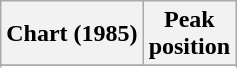<table class="wikitable sortable plainrowheaders">
<tr>
<th scope="col">Chart (1985)</th>
<th scope="col">Peak<br>position</th>
</tr>
<tr>
</tr>
<tr>
</tr>
</table>
